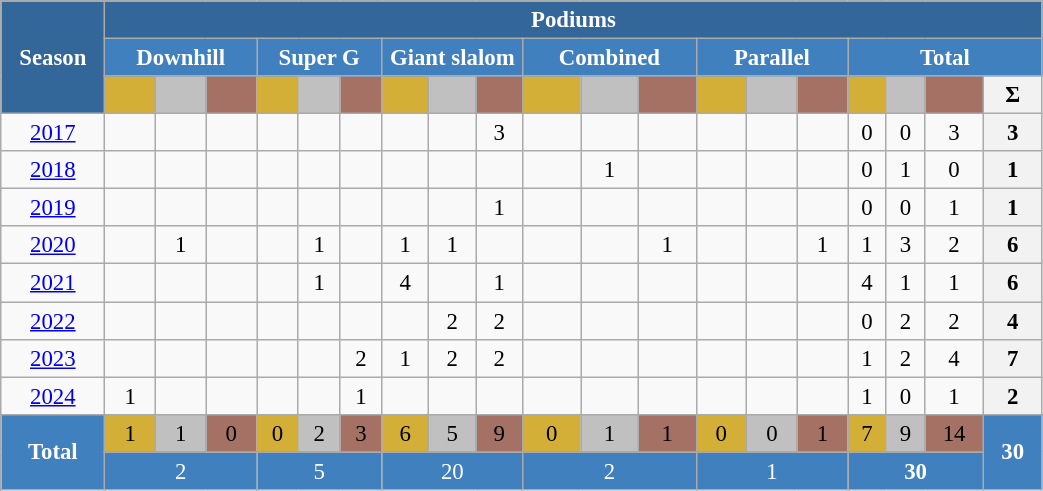<table class="wikitable" style="font-size:95%; text-align:center; border:grey solid 1px; border-collapse:collapse;" width="55%">
<tr style="background-color:#369; color:white;">
<td rowspan="3" colspan="1" width="10%"><strong>Season</strong></td>
<td colspan="19"><strong>Podiums</strong></td>
</tr>
<tr style="background-color:#4180be; color:white;">
<th style="background:#4180be;" width="300" colspan="3">Downhill</th>
<th style="background:#4180be;" width="300" colspan="3">Super G</th>
<th style="background:#4180be;" width="350" colspan="3">Giant slalom</th>
<th style="background:#4180be;" width="350" colspan="3">Combined</th>
<th style="background:#4180be;" width="350" colspan="3">Parallel</th>
<th style="background:#4180be;" width="450" colspan="4">Total</th>
</tr>
<tr>
<td align="center" bgcolor="#d4af37"></td>
<td align="center" bgcolor="silver"></td>
<td align="center" bgcolor="#a57164"></td>
<td align="center" bgcolor="#d4af37"></td>
<td align="center" bgcolor="silver"></td>
<td align="center" bgcolor="#a57164"></td>
<td align="center" bgcolor="#d4af37"></td>
<td align="center" bgcolor="silver"></td>
<td align="center" bgcolor="#a57164"></td>
<td align="center" bgcolor="#d4af37"></td>
<td align="center" bgcolor="silver"></td>
<td align="center" bgcolor="#a57164"></td>
<td align="center" bgcolor="#d4af37"></td>
<td align="center" bgcolor="silver"></td>
<td align="center" bgcolor="#a57164"></td>
<td align="center" bgcolor="#d4af37"></td>
<td align="center" bgcolor="silver"></td>
<td align="center" bgcolor="#a57164"></td>
<th>Σ</th>
</tr>
<tr>
<td align="center"><a href='#'>2017</a></td>
<td></td>
<td></td>
<td></td>
<td></td>
<td></td>
<td></td>
<td></td>
<td></td>
<td>3</td>
<td></td>
<td></td>
<td></td>
<td></td>
<td></td>
<td></td>
<td>0</td>
<td>0</td>
<td>3</td>
<th>3</th>
</tr>
<tr>
<td align="center"><a href='#'>2018</a></td>
<td></td>
<td></td>
<td></td>
<td></td>
<td></td>
<td></td>
<td></td>
<td></td>
<td></td>
<td></td>
<td>1</td>
<td></td>
<td></td>
<td></td>
<td></td>
<td>0</td>
<td>1</td>
<td>0</td>
<th>1</th>
</tr>
<tr>
<td align="center"><a href='#'>2019</a></td>
<td></td>
<td></td>
<td></td>
<td></td>
<td></td>
<td></td>
<td></td>
<td></td>
<td>1</td>
<td></td>
<td></td>
<td></td>
<td></td>
<td></td>
<td></td>
<td>0</td>
<td>0</td>
<td>1</td>
<th>1</th>
</tr>
<tr>
<td align="center"><a href='#'>2020</a></td>
<td></td>
<td>1</td>
<td></td>
<td></td>
<td>1</td>
<td></td>
<td>1</td>
<td>1</td>
<td></td>
<td></td>
<td></td>
<td>1</td>
<td></td>
<td></td>
<td>1</td>
<td>1</td>
<td>3</td>
<td>2</td>
<th>6</th>
</tr>
<tr>
<td align="center"><a href='#'>2021</a></td>
<td></td>
<td></td>
<td></td>
<td></td>
<td>1</td>
<td></td>
<td>4</td>
<td></td>
<td>1</td>
<td></td>
<td></td>
<td></td>
<td></td>
<td></td>
<td></td>
<td>4</td>
<td>1</td>
<td>1</td>
<th>6</th>
</tr>
<tr>
<td align="center"><a href='#'>2022</a></td>
<td></td>
<td></td>
<td></td>
<td></td>
<td></td>
<td></td>
<td></td>
<td>2</td>
<td>2</td>
<td></td>
<td></td>
<td></td>
<td></td>
<td></td>
<td></td>
<td>0</td>
<td>2</td>
<td>2</td>
<th>4</th>
</tr>
<tr>
<td align="center"><a href='#'>2023</a></td>
<td></td>
<td></td>
<td></td>
<td></td>
<td></td>
<td>2</td>
<td>1</td>
<td>2</td>
<td>2</td>
<td></td>
<td></td>
<td></td>
<td></td>
<td></td>
<td></td>
<td>1</td>
<td>2</td>
<td>4</td>
<th>7</th>
</tr>
<tr>
<td align="center"><a href='#'>2024</a></td>
<td>1</td>
<td></td>
<td></td>
<td></td>
<td></td>
<td>1</td>
<td></td>
<td></td>
<td></td>
<td></td>
<td></td>
<td></td>
<td></td>
<td></td>
<td></td>
<td>1</td>
<td>0</td>
<td>1</td>
<th>2</th>
</tr>
<tr>
<td rowspan="2" style="background-color:#4180be; color:white; width=100;"><strong>Total </strong></td>
<td bgcolor="#d4af37">1</td>
<td bgcolor="silver">1</td>
<td bgcolor="#a57164">0</td>
<td bgcolor="#d4af37">0</td>
<td bgcolor="silver">2</td>
<td bgcolor="#a57164">3</td>
<td bgcolor="#d4af37">6</td>
<td bgcolor="silver">5</td>
<td bgcolor="#a57164">9</td>
<td bgcolor="#d4af37">0</td>
<td bgcolor="silver">1</td>
<td bgcolor="#a57164">1</td>
<td bgcolor="#d4af37">0</td>
<td bgcolor="silver">0</td>
<td bgcolor="#a57164">1</td>
<td bgcolor="#d4af37">7</td>
<td bgcolor="silver">9</td>
<td bgcolor="#a57164">14</td>
<td rowspan="2" style="background-color:#4180be; color:white; width=100;"><strong>30</strong></td>
</tr>
<tr>
<td style="background-color:#4180be; color:white; width=100;" colspan="3">2</td>
<td style="background-color:#4180be; color:white; width=100;" colspan="3">5</td>
<td style="background-color:#4180be; color:white; width=100;" colspan="3">20</td>
<td style="background-color:#4180be; color:white; width=100;" colspan="3">2</td>
<td style="background-color:#4180be; color:white; width=100;" colspan="3">1</td>
<td style="background-color:#4180be; color:white; width=100;" colspan="3"><strong>30</strong></td>
</tr>
</table>
